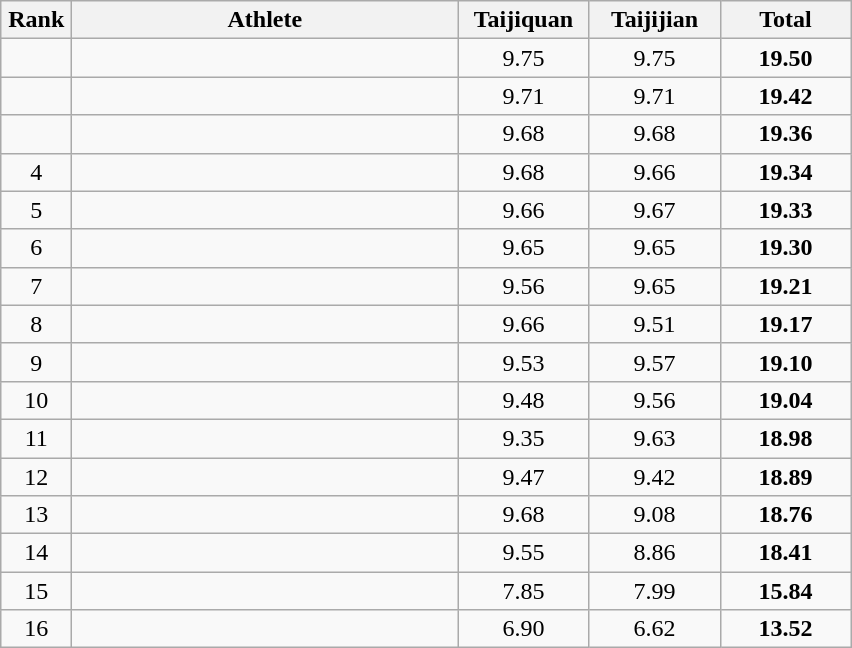<table class=wikitable style="text-align:center">
<tr>
<th width=40>Rank</th>
<th width=250>Athlete</th>
<th width=80>Taijiquan</th>
<th width=80>Taijijian</th>
<th width=80>Total</th>
</tr>
<tr>
<td></td>
<td align=left></td>
<td>9.75</td>
<td>9.75</td>
<td><strong>19.50</strong></td>
</tr>
<tr>
<td></td>
<td align=left></td>
<td>9.71</td>
<td>9.71</td>
<td><strong>19.42</strong></td>
</tr>
<tr>
<td></td>
<td align=left></td>
<td>9.68</td>
<td>9.68</td>
<td><strong>19.36</strong></td>
</tr>
<tr>
<td>4</td>
<td align=left></td>
<td>9.68</td>
<td>9.66</td>
<td><strong>19.34</strong></td>
</tr>
<tr>
<td>5</td>
<td align=left></td>
<td>9.66</td>
<td>9.67</td>
<td><strong>19.33</strong></td>
</tr>
<tr>
<td>6</td>
<td align=left></td>
<td>9.65</td>
<td>9.65</td>
<td><strong>19.30</strong></td>
</tr>
<tr>
<td>7</td>
<td align=left></td>
<td>9.56</td>
<td>9.65</td>
<td><strong>19.21</strong></td>
</tr>
<tr>
<td>8</td>
<td align=left></td>
<td>9.66</td>
<td>9.51</td>
<td><strong>19.17</strong></td>
</tr>
<tr>
<td>9</td>
<td align=left></td>
<td>9.53</td>
<td>9.57</td>
<td><strong>19.10</strong></td>
</tr>
<tr>
<td>10</td>
<td align=left></td>
<td>9.48</td>
<td>9.56</td>
<td><strong>19.04</strong></td>
</tr>
<tr>
<td>11</td>
<td align=left></td>
<td>9.35</td>
<td>9.63</td>
<td><strong>18.98</strong></td>
</tr>
<tr>
<td>12</td>
<td align=left></td>
<td>9.47</td>
<td>9.42</td>
<td><strong>18.89</strong></td>
</tr>
<tr>
<td>13</td>
<td align=left></td>
<td>9.68</td>
<td>9.08</td>
<td><strong>18.76</strong></td>
</tr>
<tr>
<td>14</td>
<td align=left></td>
<td>9.55</td>
<td>8.86</td>
<td><strong>18.41</strong></td>
</tr>
<tr>
<td>15</td>
<td align=left></td>
<td>7.85</td>
<td>7.99</td>
<td><strong>15.84</strong></td>
</tr>
<tr>
<td>16</td>
<td align=left></td>
<td>6.90</td>
<td>6.62</td>
<td><strong>13.52</strong></td>
</tr>
</table>
